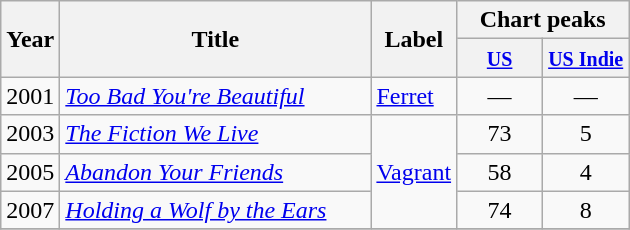<table class="wikitable">
<tr>
<th rowspan="2">Year</th>
<th width="200" rowspan="2">Title</th>
<th rowspan="2">Label</th>
<th colspan="2">Chart peaks</th>
</tr>
<tr>
<th width="50"><small><a href='#'>US</a></small><br></th>
<th width="50"><small><a href='#'>US Indie</a></small><br></th>
</tr>
<tr>
<td>2001</td>
<td><em><a href='#'>Too Bad You're Beautiful</a></em></td>
<td><a href='#'>Ferret</a></td>
<td align="center">—</td>
<td align="center">—</td>
</tr>
<tr>
<td>2003</td>
<td><em><a href='#'>The Fiction We Live</a></em></td>
<td rowspan="3"><a href='#'>Vagrant</a></td>
<td align="center">73</td>
<td align="center">5</td>
</tr>
<tr>
<td>2005</td>
<td><em><a href='#'>Abandon Your Friends</a></em></td>
<td align="center">58</td>
<td align="center">4</td>
</tr>
<tr>
<td>2007</td>
<td><em><a href='#'>Holding a Wolf by the Ears</a></em></td>
<td align="center">74</td>
<td align="center">8</td>
</tr>
<tr>
</tr>
</table>
